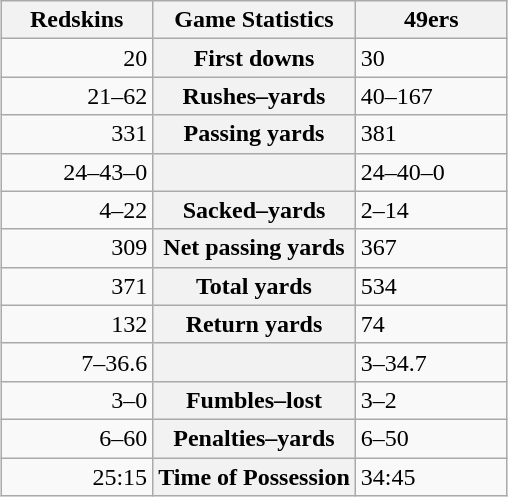<table class="wikitable" style="margin: 1em auto 1em auto">
<tr>
<th style="width:30%;">Redskins</th>
<th style="width:40%;">Game Statistics</th>
<th style="width:30%;">49ers</th>
</tr>
<tr>
<td style="text-align:right;">20</td>
<th>First downs</th>
<td>30</td>
</tr>
<tr>
<td style="text-align:right;">21–62</td>
<th>Rushes–yards</th>
<td>40–167</td>
</tr>
<tr>
<td style="text-align:right;">331</td>
<th>Passing yards</th>
<td>381</td>
</tr>
<tr>
<td style="text-align:right;">24–43–0</td>
<th></th>
<td>24–40–0</td>
</tr>
<tr>
<td style="text-align:right;">4–22</td>
<th>Sacked–yards</th>
<td>2–14</td>
</tr>
<tr>
<td style="text-align:right;">309</td>
<th>Net passing yards</th>
<td>367</td>
</tr>
<tr>
<td style="text-align:right;">371</td>
<th>Total yards</th>
<td>534</td>
</tr>
<tr>
<td style="text-align:right;">132</td>
<th>Return yards</th>
<td>74</td>
</tr>
<tr>
<td style="text-align:right;">7–36.6</td>
<th></th>
<td>3–34.7</td>
</tr>
<tr>
<td style="text-align:right;">3–0</td>
<th>Fumbles–lost</th>
<td>3–2</td>
</tr>
<tr>
<td style="text-align:right;">6–60</td>
<th>Penalties–yards</th>
<td>6–50</td>
</tr>
<tr>
<td style="text-align:right;">25:15</td>
<th>Time of Possession</th>
<td>34:45</td>
</tr>
</table>
